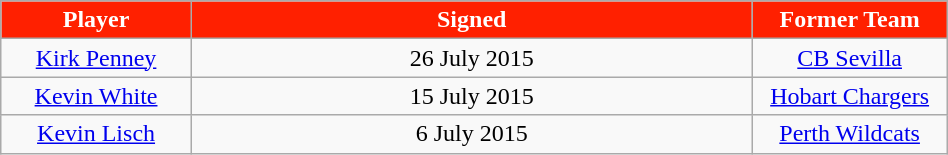<table class="wikitable sortable sortable" style="width:50%">
<tr>
<th style="background:#ff2000; color:#fff; width:150px;">Player</th>
<th style="background:#ff2000; color:#fff; width:500px;">Signed</th>
<th style="background:#ff2000; color:#fff; width:150px;">Former Team</th>
</tr>
<tr style="text-align: center">
<td><a href='#'>Kirk Penney</a></td>
<td>26 July 2015</td>
<td><a href='#'>CB Sevilla</a></td>
</tr>
<tr style="text-align: center">
<td><a href='#'>Kevin White</a></td>
<td>15 July 2015</td>
<td><a href='#'>Hobart Chargers</a></td>
</tr>
<tr style="text-align: center">
<td><a href='#'>Kevin Lisch</a></td>
<td>6 July 2015</td>
<td><a href='#'>Perth Wildcats</a></td>
</tr>
</table>
